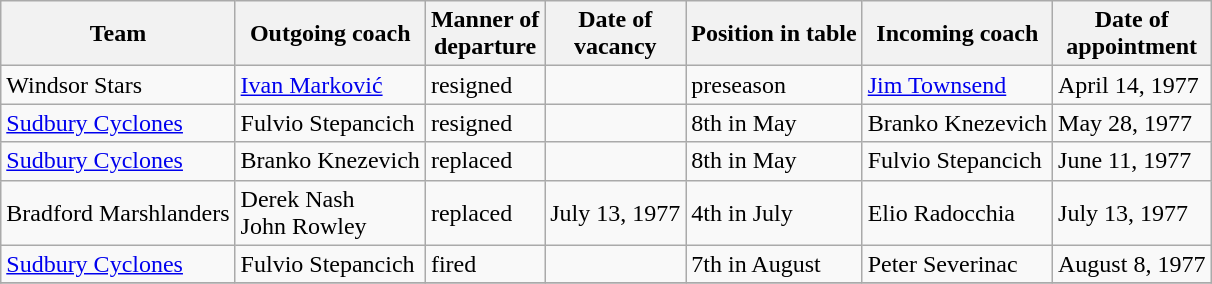<table class="wikitable sortable">
<tr>
<th>Team</th>
<th>Outgoing coach</th>
<th>Manner of <br> departure</th>
<th>Date of <br> vacancy</th>
<th>Position in table</th>
<th>Incoming coach</th>
<th>Date of <br> appointment</th>
</tr>
<tr>
<td>Windsor Stars</td>
<td> <a href='#'>Ivan Marković</a></td>
<td>resigned</td>
<td></td>
<td>preseason</td>
<td> <a href='#'>Jim Townsend</a></td>
<td>April 14, 1977</td>
</tr>
<tr>
<td><a href='#'>Sudbury Cyclones</a></td>
<td>Fulvio Stepancich</td>
<td>resigned</td>
<td></td>
<td>8th in May</td>
<td> Branko Knezevich</td>
<td>May 28, 1977</td>
</tr>
<tr>
<td><a href='#'>Sudbury Cyclones</a></td>
<td> Branko Knezevich</td>
<td>replaced</td>
<td></td>
<td>8th in May</td>
<td>Fulvio Stepancich</td>
<td>June 11, 1977</td>
</tr>
<tr>
<td>Bradford Marshlanders</td>
<td>Derek Nash<br>John Rowley</td>
<td>replaced</td>
<td>July 13, 1977</td>
<td>4th in July</td>
<td>Elio Radocchia</td>
<td>July 13, 1977</td>
</tr>
<tr>
<td><a href='#'>Sudbury Cyclones</a></td>
<td>Fulvio Stepancich</td>
<td>fired</td>
<td></td>
<td>7th in August</td>
<td>Peter Severinac</td>
<td>August 8, 1977</td>
</tr>
<tr>
</tr>
</table>
